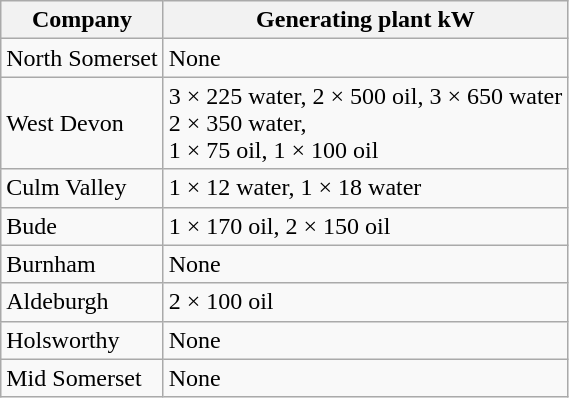<table class="wikitable">
<tr>
<th>Company</th>
<th>Generating plant kW</th>
</tr>
<tr>
<td>North Somerset</td>
<td>None</td>
</tr>
<tr>
<td>West Devon</td>
<td>3 × 225 water, 2 × 500 oil, 3 × 650 water<br>2 × 350 water,<br>1 × 75 oil, 1 × 100 oil</td>
</tr>
<tr>
<td>Culm Valley</td>
<td>1 × 12 water, 1 × 18 water</td>
</tr>
<tr>
<td>Bude</td>
<td>1 × 170 oil, 2 × 150 oil</td>
</tr>
<tr>
<td>Burnham</td>
<td>None</td>
</tr>
<tr>
<td>Aldeburgh</td>
<td>2 × 100 oil</td>
</tr>
<tr>
<td>Holsworthy</td>
<td>None</td>
</tr>
<tr>
<td>Mid Somerset</td>
<td>None</td>
</tr>
</table>
